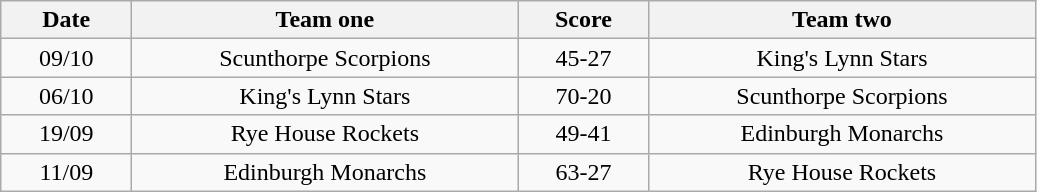<table class="wikitable" style="text-align: center">
<tr>
<th width=80>Date</th>
<th width=250>Team one</th>
<th width=80>Score</th>
<th width=250>Team two</th>
</tr>
<tr>
<td>09/10</td>
<td>Scunthorpe Scorpions</td>
<td>45-27</td>
<td>King's Lynn Stars</td>
</tr>
<tr>
<td>06/10</td>
<td>King's Lynn Stars</td>
<td>70-20</td>
<td>Scunthorpe Scorpions</td>
</tr>
<tr>
<td>19/09</td>
<td>Rye House Rockets</td>
<td>49-41</td>
<td>Edinburgh Monarchs</td>
</tr>
<tr>
<td>11/09</td>
<td>Edinburgh Monarchs</td>
<td>63-27</td>
<td>Rye House Rockets</td>
</tr>
</table>
